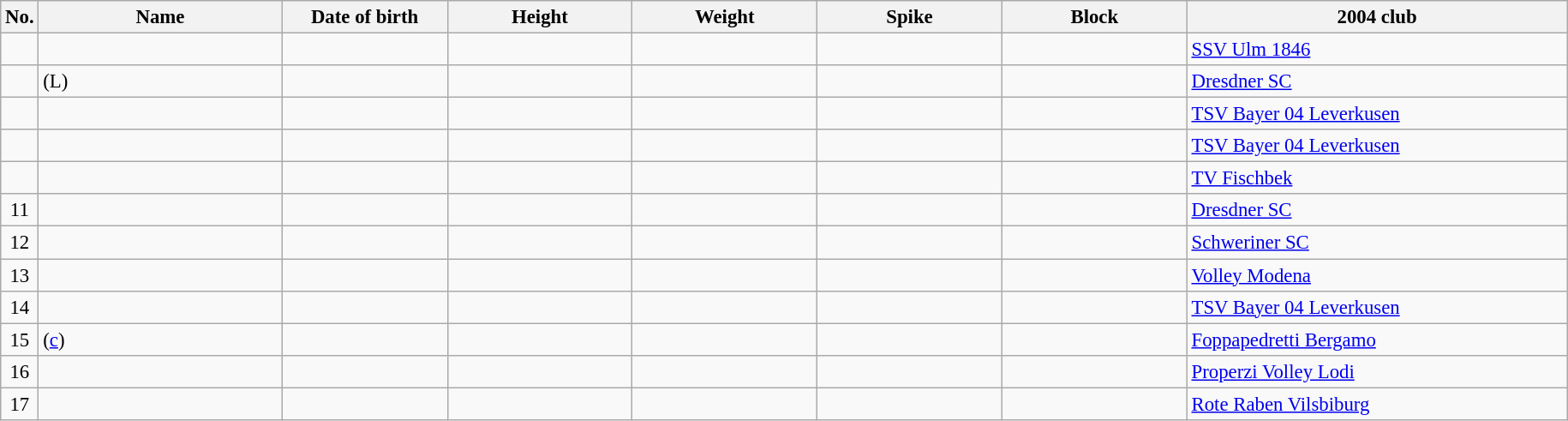<table class="wikitable sortable" style="font-size:95%; text-align:center;">
<tr>
<th>No.</th>
<th style="width:12em">Name</th>
<th style="width:8em">Date of birth</th>
<th style="width:9em">Height</th>
<th style="width:9em">Weight</th>
<th style="width:9em">Spike</th>
<th style="width:9em">Block</th>
<th style="width:19em">2004 club</th>
</tr>
<tr>
<td></td>
<td style="text-align:left;"></td>
<td style="text-align:right;"></td>
<td></td>
<td></td>
<td></td>
<td></td>
<td style="text-align:left;"> <a href='#'>SSV Ulm 1846</a></td>
</tr>
<tr>
<td></td>
<td style="text-align:left;"> (L)</td>
<td style="text-align:right;"></td>
<td></td>
<td></td>
<td></td>
<td></td>
<td style="text-align:left;"> <a href='#'>Dresdner SC</a></td>
</tr>
<tr>
<td></td>
<td style="text-align:left;"></td>
<td style="text-align:right;"></td>
<td></td>
<td></td>
<td></td>
<td></td>
<td style="text-align:left;"> <a href='#'>TSV Bayer 04 Leverkusen</a></td>
</tr>
<tr>
<td></td>
<td style="text-align:left;"></td>
<td style="text-align:right;"></td>
<td></td>
<td></td>
<td></td>
<td></td>
<td style="text-align:left;"> <a href='#'>TSV Bayer 04 Leverkusen</a></td>
</tr>
<tr>
<td></td>
<td style="text-align:left;"></td>
<td style="text-align:right;"></td>
<td></td>
<td></td>
<td></td>
<td></td>
<td style="text-align:left;"> <a href='#'>TV Fischbek</a></td>
</tr>
<tr>
<td>11</td>
<td style="text-align:left;"></td>
<td style="text-align:right;"></td>
<td></td>
<td></td>
<td></td>
<td></td>
<td style="text-align:left;"> <a href='#'>Dresdner SC</a></td>
</tr>
<tr>
<td>12</td>
<td style="text-align:left;"></td>
<td style="text-align:right;"></td>
<td></td>
<td></td>
<td></td>
<td></td>
<td style="text-align:left;"> <a href='#'>Schweriner SC</a></td>
</tr>
<tr>
<td>13</td>
<td style="text-align:left;"></td>
<td style="text-align:right;"></td>
<td></td>
<td></td>
<td></td>
<td></td>
<td style="text-align:left;"> <a href='#'>Volley Modena</a></td>
</tr>
<tr>
<td>14</td>
<td style="text-align:left;"></td>
<td style="text-align:right;"></td>
<td></td>
<td></td>
<td></td>
<td></td>
<td style="text-align:left;"> <a href='#'>TSV Bayer 04 Leverkusen</a></td>
</tr>
<tr>
<td>15</td>
<td style="text-align:left;"> (<a href='#'>c</a>)</td>
<td style="text-align:right;"></td>
<td></td>
<td></td>
<td></td>
<td></td>
<td style="text-align:left;"> <a href='#'>Foppapedretti Bergamo</a></td>
</tr>
<tr>
<td>16</td>
<td style="text-align:left;"></td>
<td style="text-align:right;"></td>
<td></td>
<td></td>
<td></td>
<td></td>
<td style="text-align:left;"> <a href='#'>Properzi Volley Lodi</a></td>
</tr>
<tr>
<td>17</td>
<td style="text-align:left;"></td>
<td style="text-align:right;"></td>
<td></td>
<td></td>
<td></td>
<td></td>
<td style="text-align:left;"> <a href='#'>Rote Raben Vilsbiburg</a></td>
</tr>
</table>
